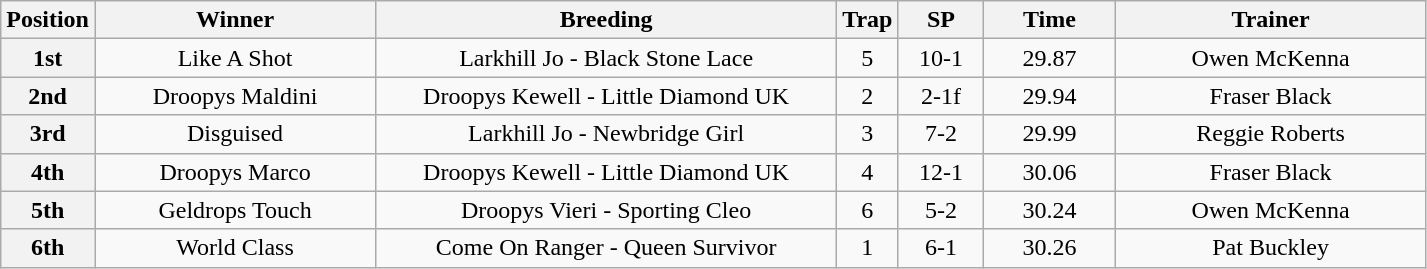<table class="wikitable" style="text-align: center">
<tr>
<th width=30>Position</th>
<th width=180>Winner</th>
<th width=300>Breeding</th>
<th width=30>Trap</th>
<th width=50>SP</th>
<th width=80>Time</th>
<th width=200>Trainer</th>
</tr>
<tr>
<th>1st</th>
<td>Like A Shot</td>
<td>Larkhill Jo - Black Stone Lace</td>
<td>5</td>
<td>10-1</td>
<td>29.87</td>
<td>Owen McKenna</td>
</tr>
<tr>
<th>2nd</th>
<td>Droopys Maldini</td>
<td>Droopys Kewell - Little Diamond UK</td>
<td>2</td>
<td>2-1f</td>
<td>29.94</td>
<td>Fraser Black</td>
</tr>
<tr>
<th>3rd</th>
<td>Disguised</td>
<td>Larkhill Jo - Newbridge Girl</td>
<td>3</td>
<td>7-2</td>
<td>29.99</td>
<td>Reggie Roberts</td>
</tr>
<tr>
<th>4th</th>
<td>Droopys Marco</td>
<td>Droopys Kewell - Little Diamond UK</td>
<td>4</td>
<td>12-1</td>
<td>30.06</td>
<td>Fraser Black</td>
</tr>
<tr>
<th>5th</th>
<td>Geldrops Touch</td>
<td>Droopys Vieri - Sporting Cleo</td>
<td>6</td>
<td>5-2</td>
<td>30.24</td>
<td>Owen McKenna</td>
</tr>
<tr>
<th>6th</th>
<td>World Class</td>
<td>Come On Ranger - Queen Survivor</td>
<td>1</td>
<td>6-1</td>
<td>30.26</td>
<td>Pat Buckley</td>
</tr>
</table>
